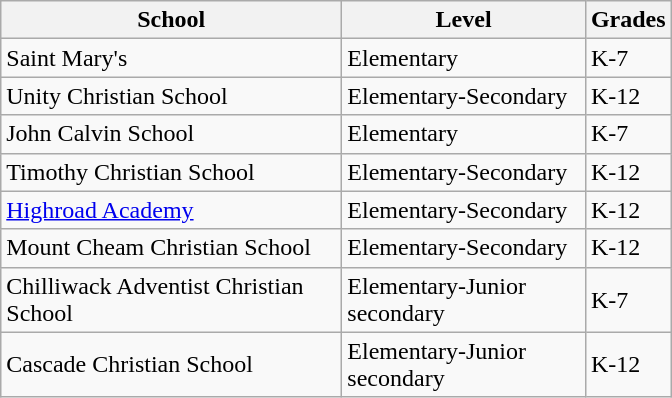<table class="wikitable sortable">
<tr>
<th scope="col" width="220">School</th>
<th scope="col" width="155">Level</th>
<th>Grades</th>
</tr>
<tr>
<td>Saint Mary's</td>
<td>Elementary</td>
<td>K-7</td>
</tr>
<tr>
<td>Unity Christian School</td>
<td>Elementary-Secondary</td>
<td>K-12</td>
</tr>
<tr>
<td>John Calvin School</td>
<td>Elementary</td>
<td>K-7</td>
</tr>
<tr>
<td>Timothy Christian School</td>
<td>Elementary-Secondary</td>
<td>K-12</td>
</tr>
<tr>
<td><a href='#'>Highroad Academy</a></td>
<td>Elementary-Secondary</td>
<td>K-12</td>
</tr>
<tr>
<td>Mount Cheam Christian School</td>
<td>Elementary-Secondary</td>
<td>K-12</td>
</tr>
<tr>
<td>Chilliwack Adventist Christian School</td>
<td>Elementary-Junior secondary</td>
<td>K-7</td>
</tr>
<tr>
<td>Cascade Christian School</td>
<td>Elementary-Junior secondary</td>
<td>K-12</td>
</tr>
</table>
